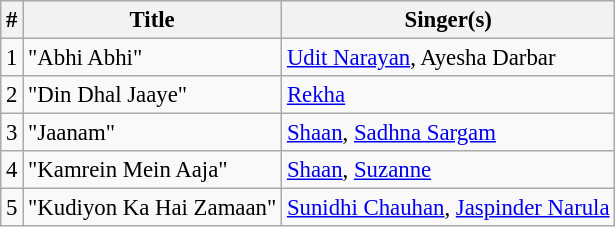<table class="wikitable" style="font-size:95%;">
<tr>
<th>#</th>
<th>Title</th>
<th>Singer(s)</th>
</tr>
<tr>
<td>1</td>
<td>"Abhi Abhi"</td>
<td><a href='#'>Udit Narayan</a>, Ayesha Darbar</td>
</tr>
<tr>
<td>2</td>
<td>"Din Dhal Jaaye"</td>
<td><a href='#'>Rekha</a></td>
</tr>
<tr>
<td>3</td>
<td>"Jaanam"</td>
<td><a href='#'>Shaan</a>, <a href='#'>Sadhna Sargam</a></td>
</tr>
<tr>
<td>4</td>
<td>"Kamrein Mein Aaja"</td>
<td><a href='#'>Shaan</a>, <a href='#'>Suzanne</a></td>
</tr>
<tr>
<td>5</td>
<td>"Kudiyon Ka Hai Zamaan"</td>
<td><a href='#'>Sunidhi Chauhan</a>, <a href='#'>Jaspinder Narula</a></td>
</tr>
</table>
